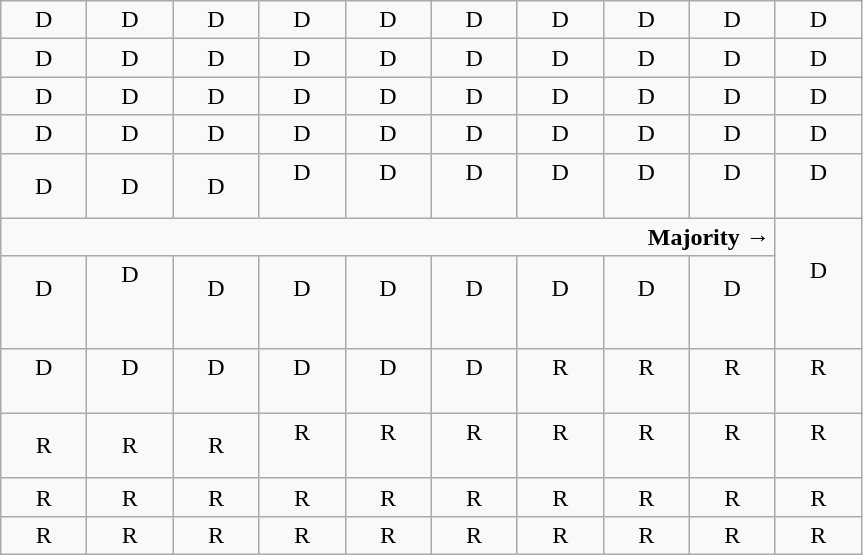<table class="wikitable" style="text-align:center">
<tr>
<td>D</td>
<td>D</td>
<td>D</td>
<td>D</td>
<td>D</td>
<td>D</td>
<td>D</td>
<td>D</td>
<td>D</td>
<td>D</td>
</tr>
<tr>
<td width=50px >D</td>
<td width=50px >D</td>
<td width=50px >D</td>
<td width=50px >D</td>
<td width=50px >D</td>
<td width=50px >D</td>
<td width=50px >D</td>
<td width=50px >D</td>
<td width=50px >D</td>
<td width=50px >D</td>
</tr>
<tr>
<td>D</td>
<td>D</td>
<td>D</td>
<td>D</td>
<td>D</td>
<td>D</td>
<td>D</td>
<td>D</td>
<td>D</td>
<td>D</td>
</tr>
<tr>
<td>D</td>
<td>D</td>
<td>D</td>
<td>D</td>
<td>D</td>
<td>D</td>
<td>D</td>
<td>D</td>
<td>D</td>
<td>D</td>
</tr>
<tr>
<td>D</td>
<td>D</td>
<td>D</td>
<td>D<br><br></td>
<td>D<br><br></td>
<td>D<br><br></td>
<td>D<br><br></td>
<td>D<br><br></td>
<td>D<br><br></td>
<td>D<br><br></td>
</tr>
<tr>
<td colspan=9 align=right><strong>Majority →</strong></td>
<td rowspan=2 >D<br><br></td>
</tr>
<tr>
<td>D<br><br></td>
<td>D<br><br><br></td>
<td>D<br><br></td>
<td>D<br><br></td>
<td>D<br><br></td>
<td>D<br><br></td>
<td>D<br><br></td>
<td>D<br><br></td>
<td>D<br><br></td>
</tr>
<tr>
<td>D<br><br></td>
<td>D<br><br></td>
<td>D<br><br></td>
<td>D<br><br></td>
<td>D<br><br></td>
<td>D<br><br></td>
<td>R<br><br></td>
<td>R<br><br></td>
<td>R<br><br></td>
<td>R<br><br></td>
</tr>
<tr>
<td>R</td>
<td>R</td>
<td>R</td>
<td>R<br><br></td>
<td>R<br><br></td>
<td>R<br><br></td>
<td>R<br><br></td>
<td>R<br><br></td>
<td>R<br><br></td>
<td>R<br><br></td>
</tr>
<tr>
<td>R</td>
<td>R</td>
<td>R</td>
<td>R</td>
<td>R</td>
<td>R</td>
<td>R</td>
<td>R</td>
<td>R</td>
<td>R</td>
</tr>
<tr>
<td>R</td>
<td>R</td>
<td>R</td>
<td>R</td>
<td>R</td>
<td>R</td>
<td>R</td>
<td>R</td>
<td>R</td>
<td>R</td>
</tr>
</table>
